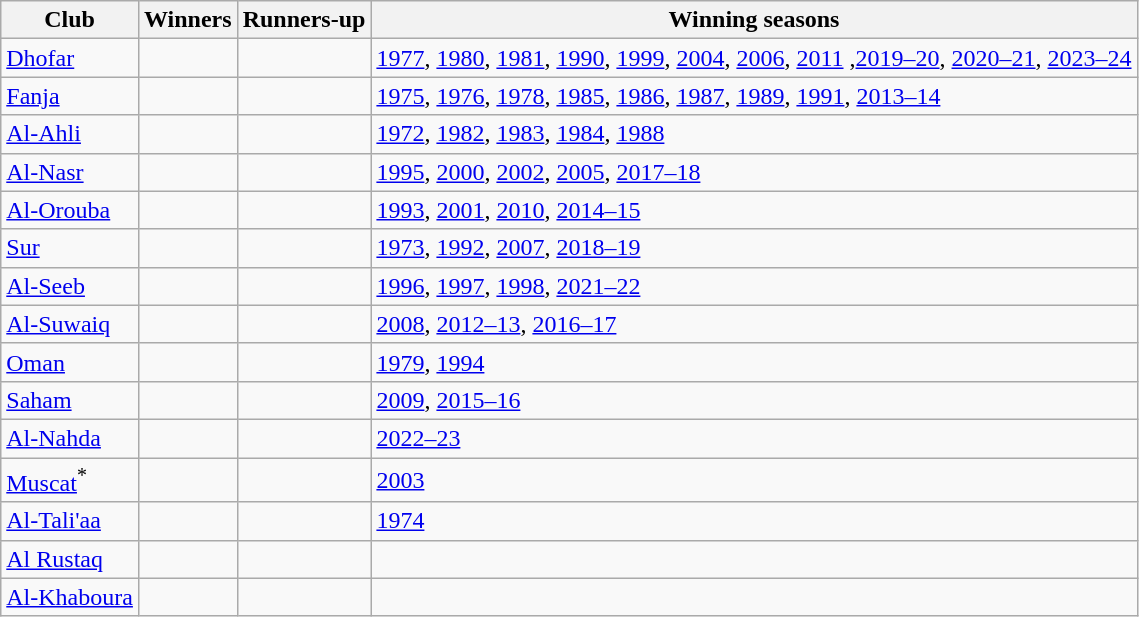<table class="wikitable">
<tr>
<th>Club</th>
<th>Winners</th>
<th>Runners-up</th>
<th>Winning seasons</th>
</tr>
<tr>
<td><a href='#'>Dhofar</a></td>
<td></td>
<td></td>
<td><a href='#'>1977</a>, <a href='#'>1980</a>, <a href='#'>1981</a>, <a href='#'>1990</a>, <a href='#'>1999</a>, <a href='#'>2004</a>, <a href='#'>2006</a>, <a href='#'>2011</a> ,<a href='#'>2019–20</a>, <a href='#'>2020–21</a>, <a href='#'>2023–24</a></td>
</tr>
<tr>
<td><a href='#'>Fanja</a></td>
<td></td>
<td></td>
<td><a href='#'>1975</a>, <a href='#'>1976</a>, <a href='#'>1978</a>, <a href='#'>1985</a>, <a href='#'>1986</a>, <a href='#'>1987</a>, <a href='#'>1989</a>, <a href='#'>1991</a>, <a href='#'>2013–14</a></td>
</tr>
<tr>
<td><a href='#'>Al-Ahli</a></td>
<td></td>
<td></td>
<td><a href='#'>1972</a>, <a href='#'>1982</a>, <a href='#'>1983</a>, <a href='#'>1984</a>, <a href='#'>1988</a></td>
</tr>
<tr>
<td><a href='#'>Al-Nasr</a></td>
<td></td>
<td></td>
<td><a href='#'>1995</a>, <a href='#'>2000</a>, <a href='#'>2002</a>, <a href='#'>2005</a>, <a href='#'>2017–18</a></td>
</tr>
<tr>
<td><a href='#'>Al-Orouba</a></td>
<td></td>
<td></td>
<td><a href='#'>1993</a>, <a href='#'>2001</a>, <a href='#'>2010</a>, <a href='#'>2014–15</a></td>
</tr>
<tr>
<td><a href='#'>Sur</a></td>
<td></td>
<td></td>
<td><a href='#'>1973</a>, <a href='#'>1992</a>, <a href='#'>2007</a>, <a href='#'>2018–19</a></td>
</tr>
<tr>
<td><a href='#'>Al-Seeb</a></td>
<td></td>
<td></td>
<td><a href='#'>1996</a>, <a href='#'>1997</a>, <a href='#'>1998</a>, <a href='#'>2021–22</a></td>
</tr>
<tr>
<td><a href='#'>Al-Suwaiq</a></td>
<td></td>
<td></td>
<td><a href='#'>2008</a>, <a href='#'>2012–13</a>, <a href='#'>2016–17</a></td>
</tr>
<tr>
<td><a href='#'>Oman</a></td>
<td></td>
<td></td>
<td><a href='#'>1979</a>, <a href='#'>1994</a></td>
</tr>
<tr>
<td><a href='#'>Saham</a></td>
<td></td>
<td></td>
<td><a href='#'>2009</a>, <a href='#'>2015–16</a></td>
</tr>
<tr>
<td><a href='#'>Al-Nahda</a></td>
<td></td>
<td></td>
<td><a href='#'>2022–23</a></td>
</tr>
<tr>
<td><a href='#'>Muscat</a><sup>*</sup></td>
<td></td>
<td></td>
<td><a href='#'>2003</a></td>
</tr>
<tr>
<td><a href='#'>Al-Tali'aa</a></td>
<td></td>
<td></td>
<td><a href='#'>1974</a></td>
</tr>
<tr>
<td><a href='#'>Al Rustaq</a></td>
<td></td>
<td></td>
<td></td>
</tr>
<tr>
<td><a href='#'>Al-Khaboura</a></td>
<td></td>
<td></td>
<td></td>
</tr>
</table>
